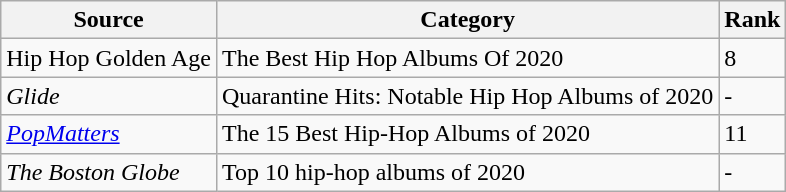<table class="wikitable">
<tr>
<th>Source</th>
<th>Category</th>
<th>Rank</th>
</tr>
<tr>
<td>Hip Hop Golden Age</td>
<td>The Best Hip Hop Albums Of 2020</td>
<td>8</td>
</tr>
<tr>
<td><em>Glide</em></td>
<td>Quarantine Hits: Notable Hip Hop Albums of 2020</td>
<td>-</td>
</tr>
<tr>
<td><em><a href='#'>PopMatters</a></em></td>
<td>The 15 Best Hip-Hop Albums of 2020</td>
<td>11</td>
</tr>
<tr>
<td><em>The Boston Globe</em></td>
<td>Top 10 hip-hop albums of 2020</td>
<td>-</td>
</tr>
</table>
